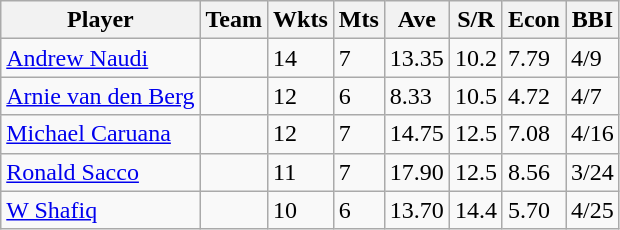<table class="wikitable">
<tr>
<th>Player</th>
<th>Team</th>
<th>Wkts</th>
<th>Mts</th>
<th>Ave</th>
<th>S/R</th>
<th>Econ</th>
<th>BBI</th>
</tr>
<tr>
<td><a href='#'>Andrew Naudi</a></td>
<td></td>
<td>14</td>
<td>7</td>
<td>13.35</td>
<td>10.2</td>
<td>7.79</td>
<td>4/9</td>
</tr>
<tr>
<td><a href='#'>Arnie van den Berg</a></td>
<td></td>
<td>12</td>
<td>6</td>
<td>8.33</td>
<td>10.5</td>
<td>4.72</td>
<td>4/7</td>
</tr>
<tr>
<td><a href='#'>Michael Caruana</a></td>
<td></td>
<td>12</td>
<td>7</td>
<td>14.75</td>
<td>12.5</td>
<td>7.08</td>
<td>4/16</td>
</tr>
<tr>
<td><a href='#'>Ronald Sacco</a></td>
<td></td>
<td>11</td>
<td>7</td>
<td>17.90</td>
<td>12.5</td>
<td>8.56</td>
<td>3/24</td>
</tr>
<tr>
<td><a href='#'>W Shafiq</a></td>
<td></td>
<td>10</td>
<td>6</td>
<td>13.70</td>
<td>14.4</td>
<td>5.70</td>
<td>4/25</td>
</tr>
</table>
